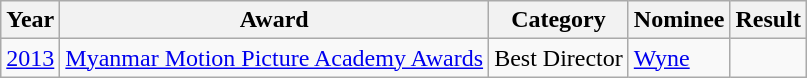<table class="wikitable">
<tr>
<th>Year</th>
<th>Award</th>
<th>Category</th>
<th>Nominee</th>
<th>Result</th>
</tr>
<tr>
<td><a href='#'>2013</a></td>
<td><a href='#'>Myanmar Motion Picture Academy Awards</a></td>
<td>Best Director</td>
<td><a href='#'>Wyne</a></td>
<td></td>
</tr>
</table>
